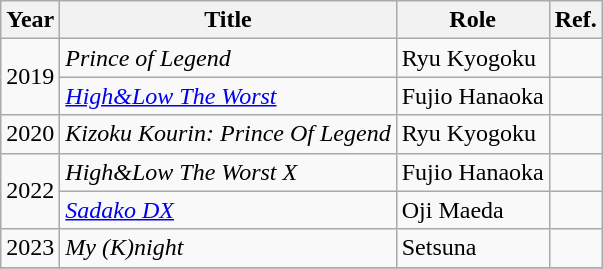<table class="wikitable">
<tr>
<th>Year</th>
<th>Title</th>
<th>Role</th>
<th>Ref.</th>
</tr>
<tr>
<td rowspan="2">2019</td>
<td><em>Prince of Legend</em></td>
<td>Ryu Kyogoku</td>
<td></td>
</tr>
<tr>
<td><em><a href='#'>High&Low The Worst</a></em></td>
<td>Fujio Hanaoka</td>
<td></td>
</tr>
<tr>
<td>2020</td>
<td><em>Kizoku Kourin: Prince Of Legend</em></td>
<td>Ryu Kyogoku</td>
<td></td>
</tr>
<tr>
<td rowspan="2">2022</td>
<td><em>High&Low The Worst X</em></td>
<td>Fujio Hanaoka</td>
<td></td>
</tr>
<tr>
<td><em><a href='#'>Sadako DX</a></em></td>
<td>Oji Maeda</td>
<td></td>
</tr>
<tr>
<td>2023</td>
<td><em>My (K)night</em></td>
<td>Setsuna</td>
<td></td>
</tr>
<tr>
</tr>
</table>
